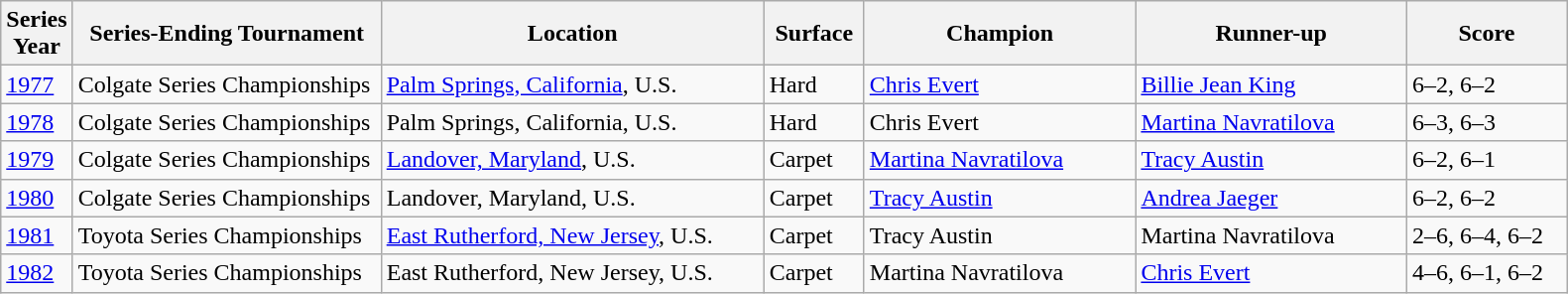<table class="wikitable">
<tr>
<th width="30">Series Year</th>
<th width="200">Series-Ending Tournament</th>
<th width="250">Location</th>
<th width="60">Surface</th>
<th width="175">Champion</th>
<th width="175">Runner-up</th>
<th width="100">Score</th>
</tr>
<tr>
<td><a href='#'>1977</a></td>
<td>Colgate Series Championships</td>
<td><a href='#'>Palm Springs, California</a>, U.S.</td>
<td>Hard</td>
<td> <a href='#'>Chris Evert</a></td>
<td> <a href='#'>Billie Jean King</a></td>
<td>6–2, 6–2</td>
</tr>
<tr>
<td><a href='#'>1978</a></td>
<td>Colgate Series Championships</td>
<td>Palm Springs, California, U.S.</td>
<td>Hard</td>
<td> Chris Evert</td>
<td> <a href='#'>Martina Navratilova</a></td>
<td>6–3, 6–3</td>
</tr>
<tr>
<td><a href='#'>1979</a></td>
<td>Colgate Series Championships</td>
<td><a href='#'>Landover, Maryland</a>, U.S.</td>
<td>Carpet</td>
<td> <a href='#'>Martina Navratilova</a></td>
<td> <a href='#'>Tracy Austin</a></td>
<td>6–2, 6–1</td>
</tr>
<tr>
<td><a href='#'>1980</a></td>
<td>Colgate Series Championships</td>
<td>Landover, Maryland, U.S.</td>
<td>Carpet</td>
<td> <a href='#'>Tracy Austin</a></td>
<td> <a href='#'>Andrea Jaeger</a></td>
<td>6–2, 6–2</td>
</tr>
<tr>
<td><a href='#'>1981</a></td>
<td>Toyota Series Championships</td>
<td><a href='#'>East Rutherford, New Jersey</a>, U.S.</td>
<td>Carpet</td>
<td> Tracy Austin</td>
<td> Martina Navratilova</td>
<td>2–6, 6–4, 6–2</td>
</tr>
<tr>
<td><a href='#'>1982</a></td>
<td>Toyota Series Championships</td>
<td>East Rutherford, New Jersey, U.S.</td>
<td>Carpet</td>
<td> Martina Navratilova</td>
<td> <a href='#'>Chris Evert</a></td>
<td>4–6, 6–1, 6–2</td>
</tr>
</table>
